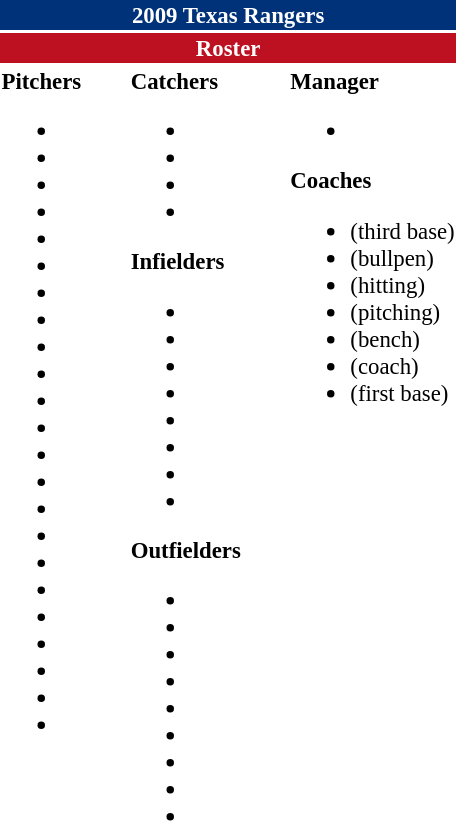<table class="toccolours" style="font-size: 95%;">
<tr>
<th colspan="10" style="background:#003279; color:#fff; text-align:center;">2009 Texas Rangers</th>
</tr>
<tr>
<td colspan="10" style="background:#bd1021; color:white; text-align:center;"><strong>Roster</strong></td>
</tr>
<tr>
<td valign="top"><strong>Pitchers</strong><br><ul><li></li><li></li><li></li><li></li><li></li><li></li><li></li><li></li><li></li><li></li><li></li><li></li><li></li><li></li><li></li><li></li><li></li><li></li><li></li><li></li><li></li><li></li><li></li></ul></td>
<td style="width:25px;"></td>
<td valign="top"><strong>Catchers</strong><br><ul><li></li><li></li><li></li><li></li></ul><strong>Infielders</strong><ul><li></li><li></li><li></li><li></li><li></li><li></li><li></li><li></li></ul><strong>Outfielders</strong><ul><li></li><li></li><li></li><li></li><li></li><li></li><li></li><li></li><li></li></ul></td>
<td style="width:25px;"></td>
<td valign="top"><strong>Manager</strong><br><ul><li></li></ul><strong>Coaches</strong><ul><li> (third base)</li><li> (bullpen)</li><li> (hitting)</li><li>  (pitching)</li><li> (bench)</li><li> (coach)</li><li> (first base)</li></ul></td>
</tr>
</table>
